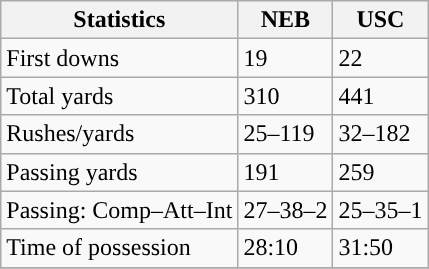<table class="wikitable" style="float: left;">
<tr>
<th>Statistics</th>
<th>NEB</th>
<th>USC</th>
</tr>
<tr>
<td>First downs</td>
<td>19</td>
<td>22</td>
</tr>
<tr>
<td>Total yards</td>
<td>310</td>
<td>441</td>
</tr>
<tr>
<td>Rushes/yards</td>
<td>25–119</td>
<td>32–182</td>
</tr>
<tr>
<td>Passing yards</td>
<td>191</td>
<td>259</td>
</tr>
<tr>
<td>Passing: Comp–Att–Int</td>
<td>27–38–2</td>
<td>25–35–1</td>
</tr>
<tr>
<td>Time of possession</td>
<td>28:10</td>
<td>31:50</td>
</tr>
<tr>
</tr>
</table>
